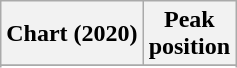<table class="wikitable sortable plainrowheaders" style="text-align:center">
<tr>
<th scope="col">Chart (2020)</th>
<th scope="col">Peak<br>position</th>
</tr>
<tr>
</tr>
<tr>
</tr>
<tr>
</tr>
</table>
